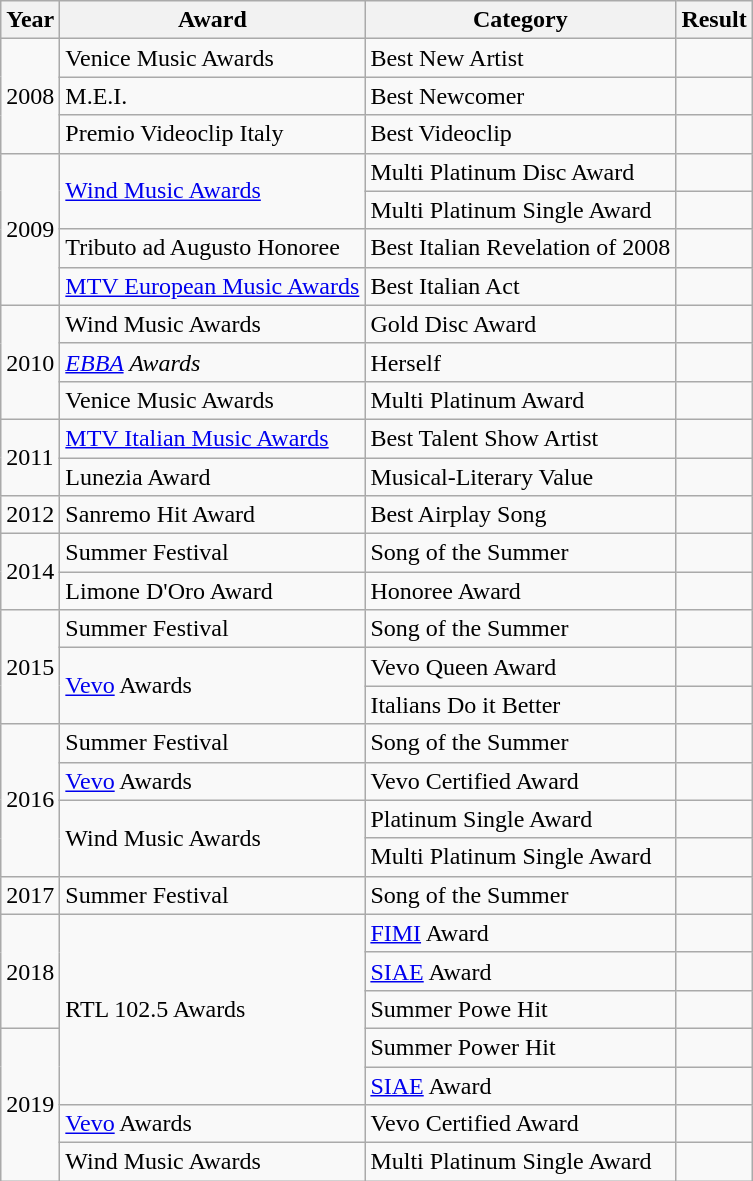<table class="wikitable">
<tr>
<th>Year</th>
<th>Award</th>
<th>Category</th>
<th>Result</th>
</tr>
<tr>
<td rowspan="3">2008</td>
<td>Venice Music Awards</td>
<td>Best New Artist</td>
<td></td>
</tr>
<tr>
<td>M.E.I.</td>
<td>Best Newcomer</td>
<td></td>
</tr>
<tr>
<td>Premio Videoclip Italy</td>
<td>Best Videoclip </td>
<td></td>
</tr>
<tr>
<td rowspan="4">2009</td>
<td rowspan="2"><a href='#'>Wind Music Awards</a></td>
<td>Multi Platinum Disc Award </td>
<td></td>
</tr>
<tr>
<td>Multi Platinum Single Award </td>
<td></td>
</tr>
<tr>
<td>Tributo ad Augusto Honoree</td>
<td>Best Italian Revelation of 2008</td>
<td></td>
</tr>
<tr>
<td><a href='#'>MTV European Music Awards</a></td>
<td>Best Italian Act</td>
<td></td>
</tr>
<tr>
<td rowspan="3">2010</td>
<td>Wind Music Awards</td>
<td>Gold Disc Award </td>
<td></td>
</tr>
<tr>
<td><em><a href='#'>EBBA</a> Awards</em></td>
<td>Herself</td>
<td></td>
</tr>
<tr>
<td>Venice Music Awards</td>
<td>Multi Platinum Award </td>
<td></td>
</tr>
<tr>
<td rowspan="2">2011</td>
<td><a href='#'>MTV Italian Music Awards</a></td>
<td>Best Talent Show Artist</td>
<td></td>
</tr>
<tr>
<td>Lunezia Award</td>
<td>Musical-Literary Value </td>
<td></td>
</tr>
<tr>
<td rowspan="1">2012</td>
<td>Sanremo Hit Award</td>
<td>Best Airplay Song </td>
<td></td>
</tr>
<tr>
<td rowspan="2">2014</td>
<td>Summer Festival</td>
<td>Song of the Summer </td>
<td></td>
</tr>
<tr>
<td>Limone D'Oro Award</td>
<td>Honoree Award </td>
<td></td>
</tr>
<tr>
<td rowspan="3">2015</td>
<td>Summer Festival</td>
<td>Song of the Summer </td>
<td></td>
</tr>
<tr>
<td rowspan="2"><a href='#'>Vevo</a> Awards</td>
<td>Vevo Queen Award </td>
<td></td>
</tr>
<tr>
<td>Italians Do it Better </td>
<td></td>
</tr>
<tr>
<td rowspan="4">2016</td>
<td>Summer Festival</td>
<td>Song of the Summer </td>
<td></td>
</tr>
<tr>
<td rowspan="1"><a href='#'>Vevo</a> Awards</td>
<td>Vevo Certified Award </td>
<td></td>
</tr>
<tr>
<td rowspan="2">Wind Music Awards</td>
<td>Platinum Single Award </td>
<td></td>
</tr>
<tr>
<td>Multi Platinum Single Award </td>
<td></td>
</tr>
<tr>
<td>2017</td>
<td>Summer Festival</td>
<td>Song of the Summer </td>
<td></td>
</tr>
<tr>
<td rowspan="3">2018</td>
<td rowspan="5">RTL 102.5 Awards</td>
<td><a href='#'>FIMI</a> Award </td>
<td></td>
</tr>
<tr>
<td><a href='#'>SIAE</a> Award </td>
<td></td>
</tr>
<tr>
<td>Summer Powe Hit </td>
<td></td>
</tr>
<tr>
<td rowspan="4">2019</td>
<td>Summer Power Hit </td>
<td></td>
</tr>
<tr>
<td><a href='#'>SIAE</a> Award </td>
<td></td>
</tr>
<tr>
<td><a href='#'>Vevo</a> Awards</td>
<td>Vevo Certified Award </td>
<td></td>
</tr>
<tr>
<td>Wind Music Awards</td>
<td>Multi Platinum Single Award </td>
<td></td>
</tr>
</table>
